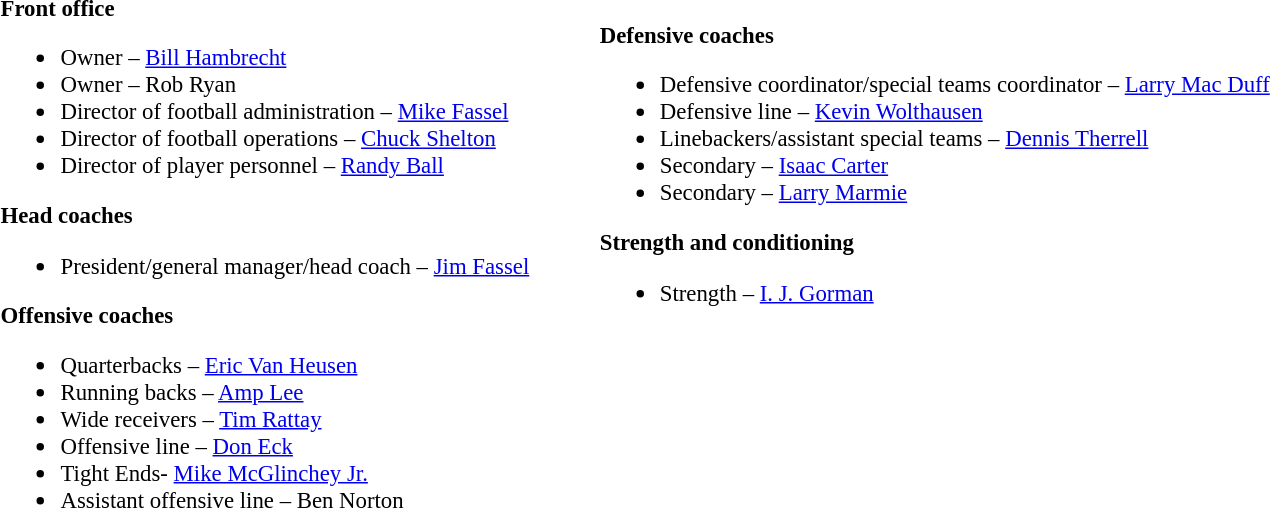<table class="toccolours" style="text-align: left;">
<tr>
<td colspan=7 align="right"></td>
</tr>
<tr>
<td valign="top"></td>
<td style="font-size: 95%;" valign="top"><strong>Front office</strong><br><ul><li>Owner – <a href='#'>Bill Hambrecht</a></li><li>Owner – Rob Ryan</li><li>Director of football administration – <a href='#'>Mike Fassel</a></li><li>Director of football operations – <a href='#'>Chuck Shelton</a></li><li>Director of player personnel – <a href='#'>Randy Ball</a></li></ul><strong>Head coaches</strong><ul><li>President/general manager/head coach – <a href='#'>Jim Fassel</a></li></ul><strong>Offensive coaches</strong><ul><li>Quarterbacks – <a href='#'>Eric Van Heusen</a></li><li>Running backs – <a href='#'>Amp Lee</a></li><li>Wide receivers – <a href='#'>Tim Rattay</a></li><li>Offensive line – <a href='#'>Don Eck</a></li><li>Tight Ends- <a href='#'>Mike McGlinchey Jr.</a></li><li>Assistant offensive line – Ben Norton</li></ul></td>
<td width="35"> </td>
<td valign="top"></td>
<td style="font-size: 95%;" valign="top"><br><strong>Defensive coaches</strong><ul><li>Defensive coordinator/special teams coordinator – <a href='#'>Larry Mac Duff</a></li><li>Defensive line – <a href='#'>Kevin Wolthausen</a></li><li>Linebackers/assistant special teams – <a href='#'>Dennis Therrell</a></li><li>Secondary – <a href='#'>Isaac Carter</a></li><li>Secondary – <a href='#'>Larry Marmie</a></li></ul><strong>Strength and conditioning</strong><ul><li>Strength – <a href='#'>I. J. Gorman</a></li></ul></td>
</tr>
</table>
